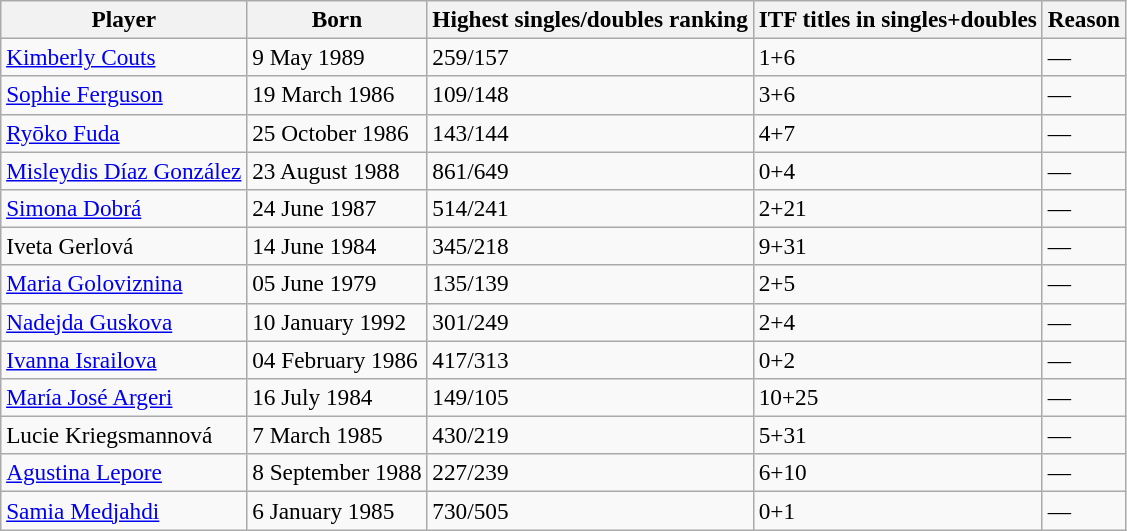<table class=wikitable style=font-size:97%>
<tr>
<th>Player</th>
<th>Born</th>
<th>Highest singles/doubles ranking</th>
<th>ITF titles in singles+doubles</th>
<th>Reason</th>
</tr>
<tr>
<td> <a href='#'>Kimberly Couts</a></td>
<td>9 May 1989</td>
<td>259/157</td>
<td>1+6</td>
<td>—</td>
</tr>
<tr>
<td> <a href='#'>Sophie Ferguson</a></td>
<td>19 March 1986</td>
<td>109/148</td>
<td>3+6</td>
<td>—</td>
</tr>
<tr>
<td> <a href='#'>Ryōko Fuda</a></td>
<td>25 October 1986</td>
<td>143/144</td>
<td>4+7</td>
<td>—</td>
</tr>
<tr>
<td> <a href='#'>Misleydis Díaz González</a></td>
<td>23 August 1988</td>
<td>861/649</td>
<td>0+4</td>
<td>—</td>
</tr>
<tr>
<td> <a href='#'>Simona Dobrá</a></td>
<td>24 June 1987</td>
<td>514/241</td>
<td>2+21</td>
<td>—</td>
</tr>
<tr>
<td> Iveta Gerlová</td>
<td>14 June 1984</td>
<td>345/218</td>
<td>9+31</td>
<td>—</td>
</tr>
<tr>
<td> <a href='#'>Maria Goloviznina</a></td>
<td>05 June 1979</td>
<td>135/139</td>
<td>2+5</td>
<td>—</td>
</tr>
<tr>
<td> <a href='#'>Nadejda Guskova</a></td>
<td>10 January 1992</td>
<td>301/249</td>
<td>2+4</td>
<td>—</td>
</tr>
<tr>
<td> <a href='#'>Ivanna Israilova</a></td>
<td>04 February 1986</td>
<td>417/313</td>
<td>0+2</td>
<td>—</td>
</tr>
<tr>
<td> <a href='#'>María José Argeri</a></td>
<td>16 July 1984</td>
<td>149/105</td>
<td>10+25</td>
<td>—</td>
</tr>
<tr>
<td> Lucie Kriegsmannová</td>
<td>7 March 1985</td>
<td>430/219</td>
<td>5+31</td>
<td>—</td>
</tr>
<tr>
<td> <a href='#'>Agustina Lepore</a></td>
<td>8 September 1988</td>
<td>227/239</td>
<td>6+10</td>
<td>—</td>
</tr>
<tr>
<td> <a href='#'>Samia Medjahdi</a></td>
<td>6 January 1985</td>
<td>730/505</td>
<td>0+1</td>
<td>—</td>
</tr>
</table>
